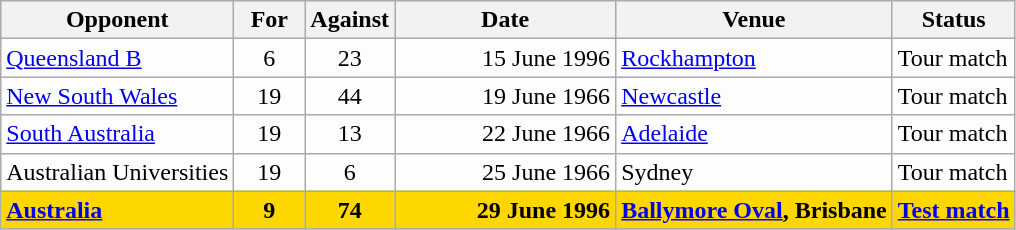<table class=wikitable>
<tr>
<th>Opponent</th>
<th>For</th>
<th>Against</th>
<th>Date</th>
<th>Venue</th>
<th>Status</th>
</tr>
<tr bgcolor=#fdfdfd>
<td><a href='#'>Queensland B</a></td>
<td align=center width=40>6</td>
<td align=center width=40>23</td>
<td width=140 align=right>15 June 1996</td>
<td><a href='#'>Rockhampton</a></td>
<td>Tour match</td>
</tr>
<tr bgcolor=#fdfdfd>
<td><a href='#'>New South Wales</a></td>
<td align=center width=40>19</td>
<td align=center width=40>44</td>
<td width=140 align=right>19 June 1966</td>
<td><a href='#'>Newcastle</a></td>
<td>Tour match</td>
</tr>
<tr bgcolor=#fdfdfd>
<td><a href='#'>South Australia</a></td>
<td align=center width=40>19</td>
<td align=center width=40>13</td>
<td width=140 align=right>22 June 1966</td>
<td><a href='#'>Adelaide</a></td>
<td>Tour match</td>
</tr>
<tr bgcolor=#fdfdfd>
<td>Australian Universities</td>
<td align=center width=40>19</td>
<td align=center width=40>6</td>
<td width=140 align=right>25 June 1966</td>
<td>Sydney</td>
<td>Tour match</td>
</tr>
<tr bgcolor=gold>
<td><strong><a href='#'>Australia</a></strong></td>
<td align=center width=40><strong>9</strong></td>
<td align=center width=40><strong>74</strong></td>
<td width=140 align=right><strong>29 June 1996</strong></td>
<td><strong><a href='#'>Ballymore Oval</a>, Brisbane</strong></td>
<td><strong><a href='#'>Test match</a></strong></td>
</tr>
</table>
